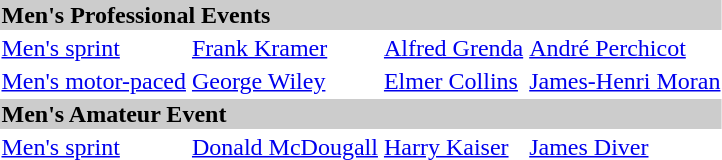<table>
<tr bgcolor="#cccccc">
<td colspan=7><strong>Men's Professional Events</strong></td>
</tr>
<tr>
<td><a href='#'>Men's sprint</a> <br></td>
<td><a href='#'>Frank Kramer</a><br></td>
<td><a href='#'>Alfred Grenda</a><br></td>
<td><a href='#'>André Perchicot</a><br></td>
</tr>
<tr>
<td><a href='#'>Men's motor-paced</a><br></td>
<td><a href='#'>George Wiley</a><br></td>
<td><a href='#'>Elmer Collins</a><br></td>
<td><a href='#'>James-Henri Moran</a><br></td>
</tr>
<tr bgcolor="#cccccc">
<td colspan=7><strong>Men's Amateur Event</strong></td>
</tr>
<tr>
<td><a href='#'>Men's sprint</a> <br></td>
<td><a href='#'>Donald McDougall</a><br></td>
<td><a href='#'>Harry Kaiser</a><br></td>
<td><a href='#'>James Diver</a><br></td>
</tr>
</table>
